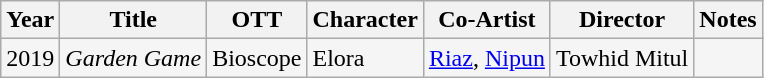<table class="wikitable sortable" style="background:#F5F5F5;">
<tr>
<th>Year</th>
<th>Title</th>
<th>OTT</th>
<th>Character</th>
<th>Co-Artist</th>
<th>Director</th>
<th>Notes</th>
</tr>
<tr>
<td>2019</td>
<td><em>Garden Game</em></td>
<td>Bioscope</td>
<td>Elora</td>
<td><a href='#'>Riaz</a>, <a href='#'>Nipun</a></td>
<td>Towhid Mitul</td>
<td></td>
</tr>
</table>
